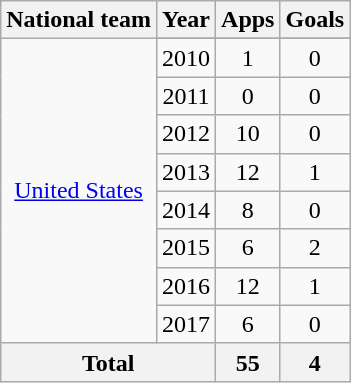<table class="wikitable" style="text-align: center;">
<tr>
<th>National team</th>
<th>Year</th>
<th>Apps</th>
<th>Goals</th>
</tr>
<tr>
<td rowspan=9><a href='#'>United States</a></td>
</tr>
<tr>
<td>2010</td>
<td>1</td>
<td>0</td>
</tr>
<tr>
<td>2011</td>
<td>0</td>
<td>0</td>
</tr>
<tr>
<td>2012</td>
<td>10</td>
<td>0</td>
</tr>
<tr>
<td>2013</td>
<td>12</td>
<td>1</td>
</tr>
<tr>
<td>2014</td>
<td>8</td>
<td>0</td>
</tr>
<tr>
<td>2015</td>
<td>6</td>
<td>2</td>
</tr>
<tr>
<td>2016</td>
<td>12</td>
<td>1</td>
</tr>
<tr>
<td>2017</td>
<td>6</td>
<td>0</td>
</tr>
<tr>
<th colspan=2>Total</th>
<th>55</th>
<th>4</th>
</tr>
</table>
